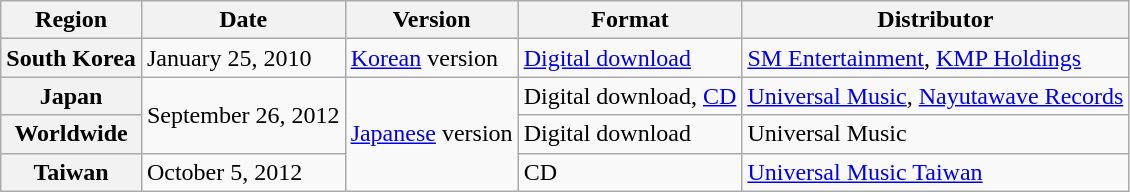<table class="wikitable plainrowheaders">
<tr>
<th>Region</th>
<th>Date</th>
<th>Version</th>
<th>Format</th>
<th>Distributor</th>
</tr>
<tr>
<th scope="row">South Korea</th>
<td>January 25, 2010</td>
<td><a href='#'>Korean</a> version</td>
<td><a href='#'>Digital download</a></td>
<td><a href='#'>SM Entertainment</a>, <a href='#'>KMP Holdings</a></td>
</tr>
<tr>
<th scope="row">Japan</th>
<td rowspan="2">September 26, 2012</td>
<td rowspan="3"><a href='#'>Japanese</a> version</td>
<td>Digital download, <a href='#'>CD</a></td>
<td><a href='#'>Universal Music</a>, <a href='#'>Nayutawave Records</a></td>
</tr>
<tr>
<th scope="row">Worldwide</th>
<td>Digital download</td>
<td>Universal Music</td>
</tr>
<tr>
<th scope="row">Taiwan</th>
<td>October 5, 2012</td>
<td>CD</td>
<td><a href='#'>Universal Music Taiwan</a></td>
</tr>
</table>
